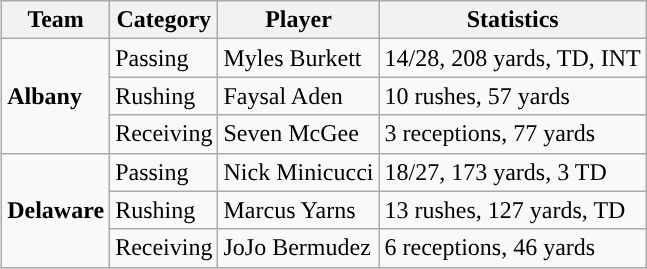<table class="wikitable" style="float: right;">
<tr>
<th>Team</th>
<th>Category</th>
<th>Player</th>
<th>Statistics</th>
</tr>
<tr>
<td rowspan=3><strong>Albany</strong></td>
<td>Passing</td>
<td>Myles Burkett</td>
<td>14/28, 208 yards, TD, INT</td>
</tr>
<tr>
<td>Rushing</td>
<td>Faysal Aden</td>
<td>10 rushes, 57 yards</td>
</tr>
<tr>
<td>Receiving</td>
<td>Seven McGee</td>
<td>3 receptions, 77 yards</td>
</tr>
<tr>
<td rowspan=3><strong>Delaware</strong></td>
<td>Passing</td>
<td>Nick Minicucci</td>
<td>18/27, 173 yards, 3 TD</td>
</tr>
<tr>
<td>Rushing</td>
<td>Marcus Yarns</td>
<td>13 rushes, 127 yards, TD</td>
</tr>
<tr>
<td>Receiving</td>
<td>JoJo Bermudez</td>
<td>6 receptions, 46 yards</td>
</tr>
</table>
